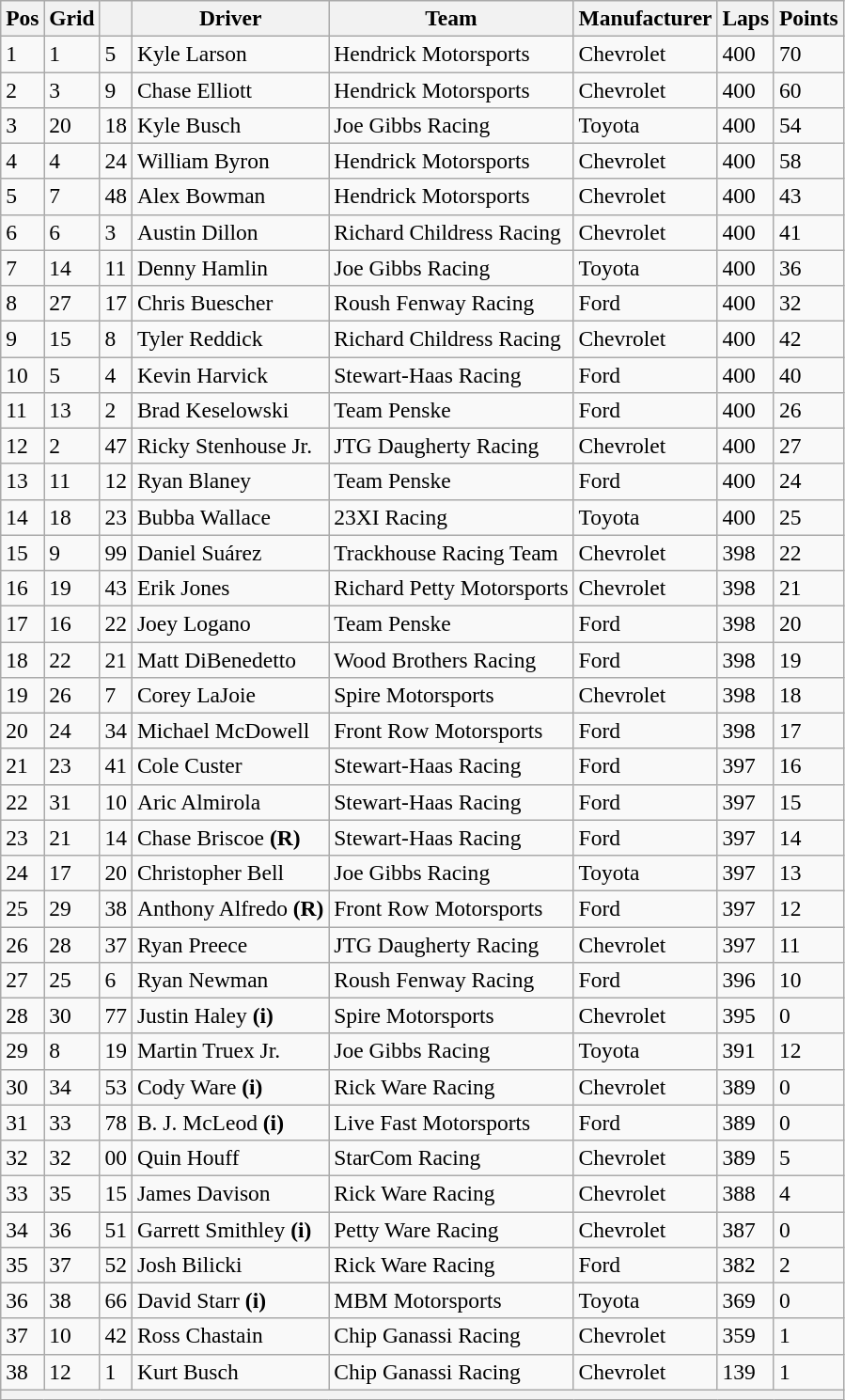<table class="wikitable" style="font-size:98%">
<tr>
<th>Pos</th>
<th>Grid</th>
<th></th>
<th>Driver</th>
<th>Team</th>
<th>Manufacturer</th>
<th>Laps</th>
<th>Points</th>
</tr>
<tr>
<td>1</td>
<td>1</td>
<td>5</td>
<td>Kyle Larson</td>
<td>Hendrick Motorsports</td>
<td>Chevrolet</td>
<td>400</td>
<td>70</td>
</tr>
<tr>
<td>2</td>
<td>3</td>
<td>9</td>
<td>Chase Elliott</td>
<td>Hendrick Motorsports</td>
<td>Chevrolet</td>
<td>400</td>
<td>60</td>
</tr>
<tr>
<td>3</td>
<td>20</td>
<td>18</td>
<td>Kyle Busch</td>
<td>Joe Gibbs Racing</td>
<td>Toyota</td>
<td>400</td>
<td>54</td>
</tr>
<tr>
<td>4</td>
<td>4</td>
<td>24</td>
<td>William Byron</td>
<td>Hendrick Motorsports</td>
<td>Chevrolet</td>
<td>400</td>
<td>58</td>
</tr>
<tr>
<td>5</td>
<td>7</td>
<td>48</td>
<td>Alex Bowman</td>
<td>Hendrick Motorsports</td>
<td>Chevrolet</td>
<td>400</td>
<td>43</td>
</tr>
<tr>
<td>6</td>
<td>6</td>
<td>3</td>
<td>Austin Dillon</td>
<td>Richard Childress Racing</td>
<td>Chevrolet</td>
<td>400</td>
<td>41</td>
</tr>
<tr>
<td>7</td>
<td>14</td>
<td>11</td>
<td>Denny Hamlin</td>
<td>Joe Gibbs Racing</td>
<td>Toyota</td>
<td>400</td>
<td>36</td>
</tr>
<tr>
<td>8</td>
<td>27</td>
<td>17</td>
<td>Chris Buescher</td>
<td>Roush Fenway Racing</td>
<td>Ford</td>
<td>400</td>
<td>32</td>
</tr>
<tr>
<td>9</td>
<td>15</td>
<td>8</td>
<td>Tyler Reddick</td>
<td>Richard Childress Racing</td>
<td>Chevrolet</td>
<td>400</td>
<td>42</td>
</tr>
<tr>
<td>10</td>
<td>5</td>
<td>4</td>
<td>Kevin Harvick</td>
<td>Stewart-Haas Racing</td>
<td>Ford</td>
<td>400</td>
<td>40</td>
</tr>
<tr>
<td>11</td>
<td>13</td>
<td>2</td>
<td>Brad Keselowski</td>
<td>Team Penske</td>
<td>Ford</td>
<td>400</td>
<td>26</td>
</tr>
<tr>
<td>12</td>
<td>2</td>
<td>47</td>
<td>Ricky Stenhouse Jr.</td>
<td>JTG Daugherty Racing</td>
<td>Chevrolet</td>
<td>400</td>
<td>27</td>
</tr>
<tr>
<td>13</td>
<td>11</td>
<td>12</td>
<td>Ryan Blaney</td>
<td>Team Penske</td>
<td>Ford</td>
<td>400</td>
<td>24</td>
</tr>
<tr>
<td>14</td>
<td>18</td>
<td>23</td>
<td>Bubba Wallace</td>
<td>23XI Racing</td>
<td>Toyota</td>
<td>400</td>
<td>25</td>
</tr>
<tr>
<td>15</td>
<td>9</td>
<td>99</td>
<td>Daniel Suárez</td>
<td>Trackhouse Racing Team</td>
<td>Chevrolet</td>
<td>398</td>
<td>22</td>
</tr>
<tr>
<td>16</td>
<td>19</td>
<td>43</td>
<td>Erik Jones</td>
<td>Richard Petty Motorsports</td>
<td>Chevrolet</td>
<td>398</td>
<td>21</td>
</tr>
<tr>
<td>17</td>
<td>16</td>
<td>22</td>
<td>Joey Logano</td>
<td>Team Penske</td>
<td>Ford</td>
<td>398</td>
<td>20</td>
</tr>
<tr>
<td>18</td>
<td>22</td>
<td>21</td>
<td>Matt DiBenedetto</td>
<td>Wood Brothers Racing</td>
<td>Ford</td>
<td>398</td>
<td>19</td>
</tr>
<tr>
<td>19</td>
<td>26</td>
<td>7</td>
<td>Corey LaJoie</td>
<td>Spire Motorsports</td>
<td>Chevrolet</td>
<td>398</td>
<td>18</td>
</tr>
<tr>
<td>20</td>
<td>24</td>
<td>34</td>
<td>Michael McDowell</td>
<td>Front Row Motorsports</td>
<td>Ford</td>
<td>398</td>
<td>17</td>
</tr>
<tr>
<td>21</td>
<td>23</td>
<td>41</td>
<td>Cole Custer</td>
<td>Stewart-Haas Racing</td>
<td>Ford</td>
<td>397</td>
<td>16</td>
</tr>
<tr>
<td>22</td>
<td>31</td>
<td>10</td>
<td>Aric Almirola</td>
<td>Stewart-Haas Racing</td>
<td>Ford</td>
<td>397</td>
<td>15</td>
</tr>
<tr>
<td>23</td>
<td>21</td>
<td>14</td>
<td>Chase Briscoe <strong>(R)</strong></td>
<td>Stewart-Haas Racing</td>
<td>Ford</td>
<td>397</td>
<td>14</td>
</tr>
<tr>
<td>24</td>
<td>17</td>
<td>20</td>
<td>Christopher Bell</td>
<td>Joe Gibbs Racing</td>
<td>Toyota</td>
<td>397</td>
<td>13</td>
</tr>
<tr>
<td>25</td>
<td>29</td>
<td>38</td>
<td>Anthony Alfredo <strong>(R)</strong></td>
<td>Front Row Motorsports</td>
<td>Ford</td>
<td>397</td>
<td>12</td>
</tr>
<tr>
<td>26</td>
<td>28</td>
<td>37</td>
<td>Ryan Preece</td>
<td>JTG Daugherty Racing</td>
<td>Chevrolet</td>
<td>397</td>
<td>11</td>
</tr>
<tr>
<td>27</td>
<td>25</td>
<td>6</td>
<td>Ryan Newman</td>
<td>Roush Fenway Racing</td>
<td>Ford</td>
<td>396</td>
<td>10</td>
</tr>
<tr>
<td>28</td>
<td>30</td>
<td>77</td>
<td>Justin Haley <strong>(i)</strong></td>
<td>Spire Motorsports</td>
<td>Chevrolet</td>
<td>395</td>
<td>0</td>
</tr>
<tr>
<td>29</td>
<td>8</td>
<td>19</td>
<td>Martin Truex Jr.</td>
<td>Joe Gibbs Racing</td>
<td>Toyota</td>
<td>391</td>
<td>12</td>
</tr>
<tr>
<td>30</td>
<td>34</td>
<td>53</td>
<td>Cody Ware <strong>(i)</strong></td>
<td>Rick Ware Racing</td>
<td>Chevrolet</td>
<td>389</td>
<td>0</td>
</tr>
<tr>
<td>31</td>
<td>33</td>
<td>78</td>
<td>B. J. McLeod <strong>(i)</strong></td>
<td>Live Fast Motorsports</td>
<td>Ford</td>
<td>389</td>
<td>0</td>
</tr>
<tr>
<td>32</td>
<td>32</td>
<td>00</td>
<td>Quin Houff</td>
<td>StarCom Racing</td>
<td>Chevrolet</td>
<td>389</td>
<td>5</td>
</tr>
<tr>
<td>33</td>
<td>35</td>
<td>15</td>
<td>James Davison</td>
<td>Rick Ware Racing</td>
<td>Chevrolet</td>
<td>388</td>
<td>4</td>
</tr>
<tr>
<td>34</td>
<td>36</td>
<td>51</td>
<td>Garrett Smithley <strong>(i)</strong></td>
<td>Petty Ware Racing</td>
<td>Chevrolet</td>
<td>387</td>
<td>0</td>
</tr>
<tr>
<td>35</td>
<td>37</td>
<td>52</td>
<td>Josh Bilicki</td>
<td>Rick Ware Racing</td>
<td>Ford</td>
<td>382</td>
<td>2</td>
</tr>
<tr>
<td>36</td>
<td>38</td>
<td>66</td>
<td>David Starr <strong>(i)</strong></td>
<td>MBM Motorsports</td>
<td>Toyota</td>
<td>369</td>
<td>0</td>
</tr>
<tr>
<td>37</td>
<td>10</td>
<td>42</td>
<td>Ross Chastain</td>
<td>Chip Ganassi Racing</td>
<td>Chevrolet</td>
<td>359</td>
<td>1</td>
</tr>
<tr>
<td>38</td>
<td>12</td>
<td>1</td>
<td>Kurt Busch</td>
<td>Chip Ganassi Racing</td>
<td>Chevrolet</td>
<td>139</td>
<td>1</td>
</tr>
<tr>
<th colspan="8"></th>
</tr>
</table>
